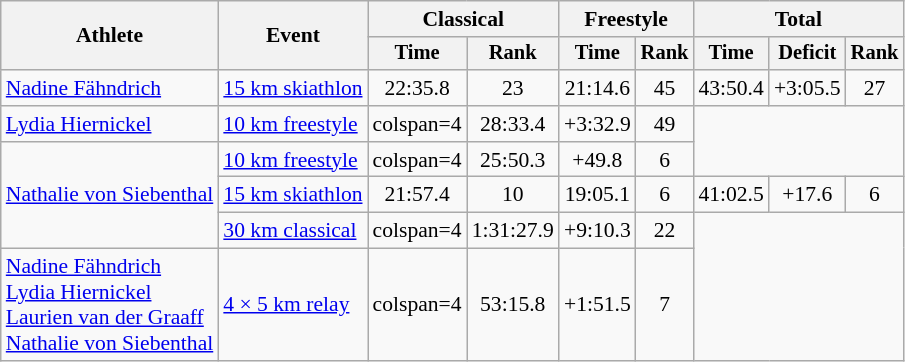<table class="wikitable" style="font-size:90%">
<tr>
<th rowspan=2>Athlete</th>
<th rowspan=2>Event</th>
<th colspan=2>Classical</th>
<th colspan=2>Freestyle</th>
<th colspan=3>Total</th>
</tr>
<tr style="font-size:95%">
<th>Time</th>
<th>Rank</th>
<th>Time</th>
<th>Rank</th>
<th>Time</th>
<th>Deficit</th>
<th>Rank</th>
</tr>
<tr align=center>
<td align=left><a href='#'>Nadine Fähndrich</a></td>
<td align=left><a href='#'>15 km skiathlon</a></td>
<td>22:35.8</td>
<td>23</td>
<td>21:14.6</td>
<td>45</td>
<td>43:50.4</td>
<td>+3:05.5</td>
<td>27</td>
</tr>
<tr align=center>
<td align=left><a href='#'>Lydia Hiernickel</a></td>
<td align=left><a href='#'>10 km freestyle</a></td>
<td>colspan=4 </td>
<td>28:33.4</td>
<td>+3:32.9</td>
<td>49</td>
</tr>
<tr align=center>
<td align=left rowspan=3><a href='#'>Nathalie von Siebenthal</a></td>
<td align=left><a href='#'>10 km freestyle</a></td>
<td>colspan=4 </td>
<td>25:50.3</td>
<td>+49.8</td>
<td>6</td>
</tr>
<tr align=center>
<td align=left><a href='#'>15 km skiathlon</a></td>
<td>21:57.4</td>
<td>10</td>
<td>19:05.1</td>
<td>6</td>
<td>41:02.5</td>
<td>+17.6</td>
<td>6</td>
</tr>
<tr align=center>
<td align=left><a href='#'>30 km classical</a></td>
<td>colspan=4 </td>
<td>1:31:27.9</td>
<td>+9:10.3</td>
<td>22</td>
</tr>
<tr align=center>
<td align=left><a href='#'>Nadine Fähndrich</a><br><a href='#'>Lydia Hiernickel</a><br><a href='#'>Laurien van der Graaff</a><br><a href='#'>Nathalie von Siebenthal</a></td>
<td align=left><a href='#'>4 × 5 km relay</a></td>
<td>colspan=4 </td>
<td>53:15.8</td>
<td>+1:51.5</td>
<td>7</td>
</tr>
</table>
